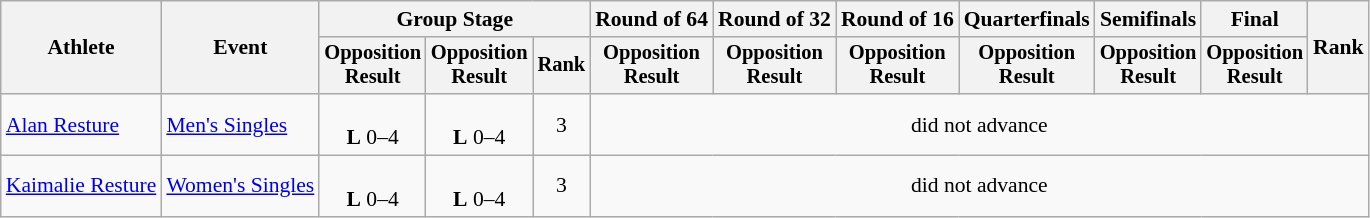<table class="wikitable" style="font-size:90%">
<tr>
<th rowspan=2>Athlete</th>
<th rowspan=2>Event</th>
<th colspan=3>Group Stage</th>
<th>Round of 64</th>
<th>Round of 32</th>
<th>Round of 16</th>
<th>Quarterfinals</th>
<th>Semifinals</th>
<th>Final</th>
<th rowspan=2>Rank</th>
</tr>
<tr style="font-size:95%">
<th>Opposition<br>Result</th>
<th>Opposition<br>Result</th>
<th>Rank</th>
<th>Opposition<br>Result</th>
<th>Opposition<br>Result</th>
<th>Opposition<br>Result</th>
<th>Opposition<br>Result</th>
<th>Opposition<br>Result</th>
<th>Opposition<br>Result</th>
</tr>
<tr align=center>
<td align=left><a href='#'>Alan Resture</a></td>
<td align=left><a href='#'>Men's Singles</a></td>
<td><br><strong>L</strong> 0–4</td>
<td><br><strong>L</strong> 0–4</td>
<td>3</td>
<td colspan=7>did not advance</td>
</tr>
<tr align=center>
<td align=left><a href='#'>Kaimalie Resture</a></td>
<td align=left><a href='#'>Women's Singles</a></td>
<td><br><strong>L</strong> 0–4</td>
<td><br><strong>L</strong> 0–4</td>
<td>3</td>
<td colspan=7>did not advance</td>
</tr>
</table>
